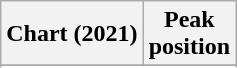<table class="wikitable sortable plainrowheaders" style="text-align:center">
<tr>
<th scope="col">Chart (2021)</th>
<th scope="col">Peak<br>position</th>
</tr>
<tr>
</tr>
<tr>
</tr>
<tr>
</tr>
<tr>
</tr>
<tr>
</tr>
<tr>
</tr>
<tr>
</tr>
<tr>
</tr>
</table>
